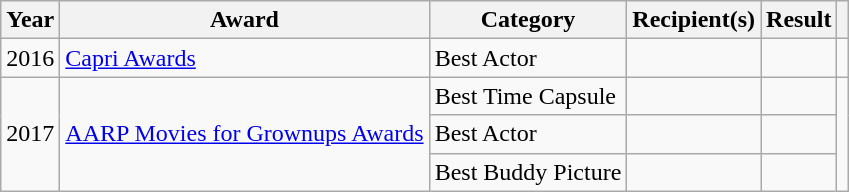<table class="wikitable plainrowheaders sortable">
<tr>
<th scope="col">Year</th>
<th scope="col">Award</th>
<th scope="col">Category</th>
<th scope="col">Recipient(s)</th>
<th scope="col">Result</th>
<th scope="col" class="unsortable"></th>
</tr>
<tr>
<td>2016</td>
<td><a href='#'>Capri Awards</a></td>
<td>Best Actor</td>
<td></td>
<td></td>
<td></td>
</tr>
<tr>
<td rowspan="3">2017</td>
<td rowspan="3"><a href='#'>AARP Movies for Grownups Awards</a></td>
<td>Best Time Capsule</td>
<td></td>
<td></td>
<td rowspan="3" style="text-align:center;"></td>
</tr>
<tr>
<td>Best Actor</td>
<td></td>
<td></td>
</tr>
<tr>
<td>Best Buddy Picture</td>
<td></td>
<td></td>
</tr>
</table>
